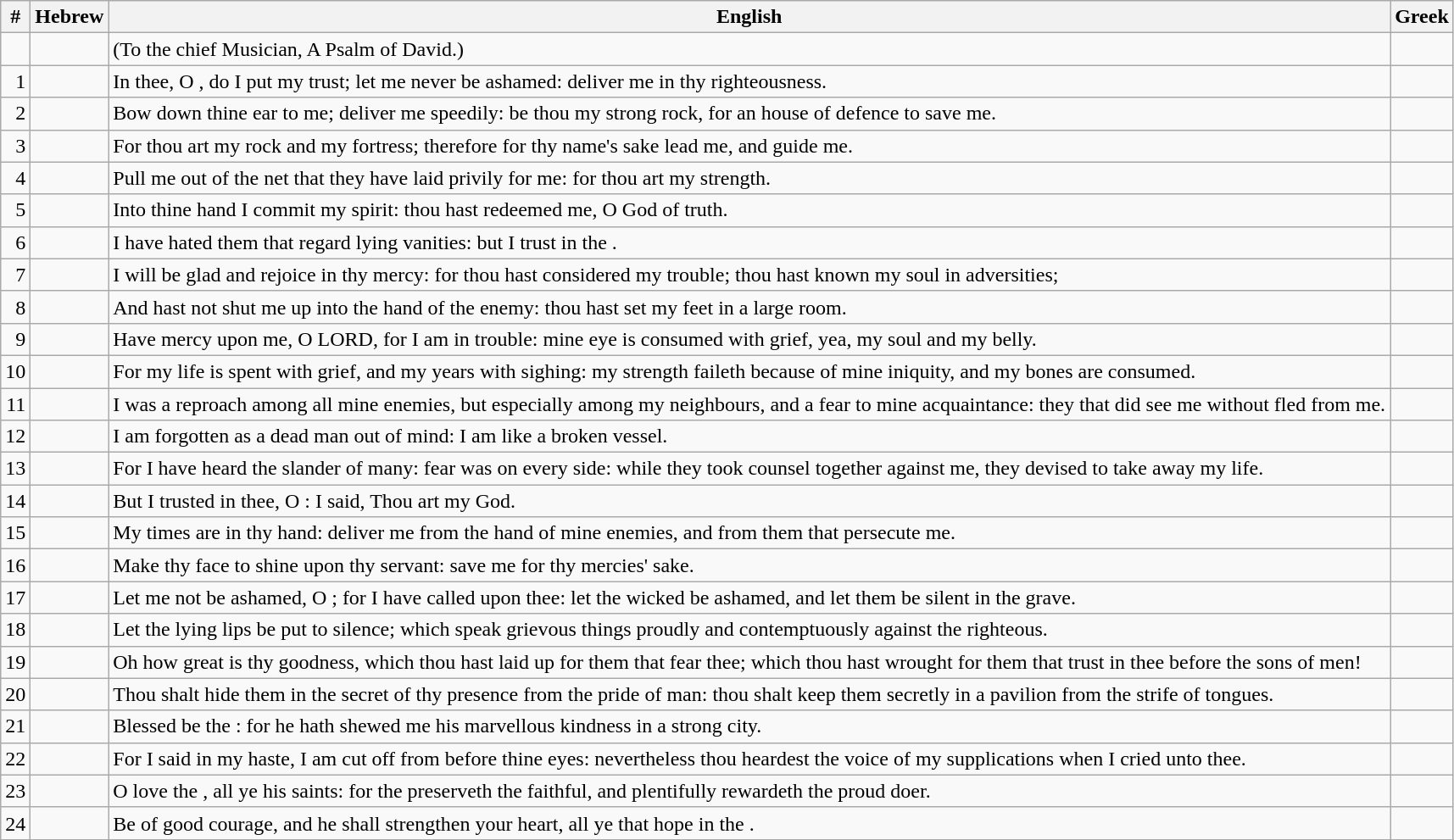<table class=wikitable>
<tr>
<th>#</th>
<th>Hebrew</th>
<th>English</th>
<th>Greek</th>
</tr>
<tr>
<td style="text-align:right"></td>
<td style="text-align:right"></td>
<td>(To the chief Musician, A Psalm of David.)</td>
<td></td>
</tr>
<tr>
<td style="text-align:right">1</td>
<td style="text-align:right"></td>
<td>In thee, O , do I put my trust; let me never be ashamed: deliver me in thy righteousness.</td>
<td></td>
</tr>
<tr>
<td style="text-align:right">2</td>
<td style="text-align:right"></td>
<td>Bow down thine ear to me; deliver me speedily: be thou my strong rock, for an house of defence to save me.</td>
<td></td>
</tr>
<tr>
<td style="text-align:right">3</td>
<td style="text-align:right"></td>
<td>For thou art my rock and my fortress; therefore for thy name's sake lead me, and guide me.</td>
<td></td>
</tr>
<tr>
<td style="text-align:right">4</td>
<td style="text-align:right"></td>
<td>Pull me out of the net that they have laid privily for me: for thou art my strength.</td>
<td></td>
</tr>
<tr>
<td style="text-align:right">5</td>
<td style="text-align:right"></td>
<td>Into thine hand I commit my spirit: thou hast redeemed me, O  God of truth.</td>
<td></td>
</tr>
<tr>
<td style="text-align:right">6</td>
<td style="text-align:right"></td>
<td>I have hated them that regard lying vanities: but I trust in the .</td>
<td></td>
</tr>
<tr>
<td style="text-align:right">7</td>
<td style="text-align:right"></td>
<td>I will be glad and rejoice in thy mercy: for thou hast considered my trouble; thou hast known my soul in adversities;</td>
<td></td>
</tr>
<tr>
<td style="text-align:right">8</td>
<td style="text-align:right"></td>
<td>And hast not shut me up into the hand of the enemy: thou hast set my feet in a large room.</td>
<td></td>
</tr>
<tr>
<td style="text-align:right">9</td>
<td style="text-align:right"></td>
<td>Have mercy upon me, O LORD, for I am in trouble: mine eye is consumed with grief, yea, my soul and my belly.</td>
<td></td>
</tr>
<tr>
<td style="text-align:right">10</td>
<td style="text-align:right"></td>
<td>For my life is spent with grief, and my years with sighing: my strength faileth because of mine iniquity, and my bones are consumed.</td>
<td></td>
</tr>
<tr>
<td style="text-align:right">11</td>
<td style="text-align:right"></td>
<td>I was a reproach among all mine enemies, but especially among my neighbours, and a fear to mine acquaintance: they that did see me without fled from me.</td>
<td></td>
</tr>
<tr>
<td style="text-align:right">12</td>
<td style="text-align:right"></td>
<td>I am forgotten as a dead man out of mind: I am like a broken vessel.</td>
<td></td>
</tr>
<tr>
<td style="text-align:right">13</td>
<td style="text-align:right"></td>
<td>For I have heard the slander of many: fear was on every side: while they took counsel together against me, they devised to take away my life.</td>
<td></td>
</tr>
<tr>
<td style="text-align:right">14</td>
<td style="text-align:right"></td>
<td>But I trusted in thee, O : I said, Thou art my God.</td>
<td></td>
</tr>
<tr>
<td style="text-align:right">15</td>
<td style="text-align:right"></td>
<td>My times are in thy hand: deliver me from the hand of mine enemies, and from them that persecute me.</td>
<td></td>
</tr>
<tr>
<td style="text-align:right">16</td>
<td style="text-align:right"></td>
<td>Make thy face to shine upon thy servant: save me for thy mercies' sake.</td>
<td></td>
</tr>
<tr>
<td style="text-align:right">17</td>
<td style="text-align:right"></td>
<td>Let me not be ashamed, O ; for I have called upon thee: let the wicked be ashamed, and let them be silent in the grave.</td>
<td></td>
</tr>
<tr>
<td style="text-align:right">18</td>
<td style="text-align:right"></td>
<td>Let the lying lips be put to silence; which speak grievous things proudly and contemptuously against the righteous.</td>
<td></td>
</tr>
<tr>
<td style="text-align:right">19</td>
<td style="text-align:right"></td>
<td>Oh how great is thy goodness, which thou hast laid up for them that fear thee; which thou hast wrought for them that trust in thee before the sons of men!</td>
<td></td>
</tr>
<tr>
<td style="text-align:right">20</td>
<td style="text-align:right"></td>
<td>Thou shalt hide them in the secret of thy presence from the pride of man: thou shalt keep them secretly in a pavilion from the strife of tongues.</td>
<td></td>
</tr>
<tr>
<td style="text-align:right">21</td>
<td style="text-align:right"></td>
<td>Blessed be the : for he hath shewed me his marvellous kindness in a strong city.</td>
<td></td>
</tr>
<tr>
<td style="text-align:right">22</td>
<td style="text-align:right"></td>
<td>For I said in my haste, I am cut off from before thine eyes: nevertheless thou heardest the voice of my supplications when I cried unto thee.</td>
<td></td>
</tr>
<tr>
<td style="text-align:right">23</td>
<td style="text-align:right"></td>
<td>O love the , all ye his saints: for the  preserveth the faithful, and plentifully rewardeth the proud doer.</td>
<td></td>
</tr>
<tr>
<td style="text-align:right">24</td>
<td style="text-align:right"></td>
<td>Be of good courage, and he shall strengthen your heart, all ye that hope in the .</td>
<td></td>
</tr>
<tr>
</tr>
</table>
